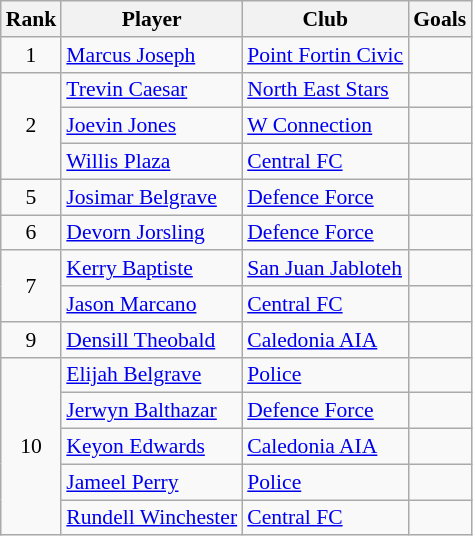<table class="wikitable" style="font-size:90%;">
<tr>
<th>Rank</th>
<th>Player</th>
<th>Club</th>
<th>Goals</th>
</tr>
<tr>
<td rowspan=1 style="text-align:center;">1</td>
<td> <a href='#'>Marcus Joseph</a></td>
<td><a href='#'>Point Fortin Civic</a></td>
<td></td>
</tr>
<tr>
<td rowspan=3 style="text-align:center;">2</td>
<td> <a href='#'>Trevin Caesar</a></td>
<td><a href='#'>North East Stars</a></td>
<td></td>
</tr>
<tr>
<td> <a href='#'>Joevin Jones</a></td>
<td><a href='#'>W Connection</a></td>
<td></td>
</tr>
<tr>
<td> <a href='#'>Willis Plaza</a></td>
<td><a href='#'>Central FC</a></td>
<td></td>
</tr>
<tr>
<td rowspan=1 style="text-align:center;">5</td>
<td> <a href='#'>Josimar Belgrave</a></td>
<td><a href='#'>Defence Force</a></td>
<td></td>
</tr>
<tr>
<td rowspan=1 style="text-align:center;">6</td>
<td> <a href='#'>Devorn Jorsling</a></td>
<td><a href='#'>Defence Force</a></td>
<td></td>
</tr>
<tr>
<td rowspan=2 style="text-align:center;">7</td>
<td> <a href='#'>Kerry Baptiste</a></td>
<td><a href='#'>San Juan Jabloteh</a></td>
<td></td>
</tr>
<tr>
<td> <a href='#'>Jason Marcano</a></td>
<td><a href='#'>Central FC</a></td>
<td></td>
</tr>
<tr>
<td rowspan=1 style="text-align:center;">9</td>
<td> <a href='#'>Densill Theobald</a></td>
<td><a href='#'>Caledonia AIA</a></td>
<td></td>
</tr>
<tr>
<td rowspan=5 style="text-align:center;">10</td>
<td> <a href='#'>Elijah Belgrave</a></td>
<td><a href='#'>Police</a></td>
<td></td>
</tr>
<tr>
<td> <a href='#'>Jerwyn Balthazar</a></td>
<td><a href='#'>Defence Force</a></td>
<td></td>
</tr>
<tr>
<td> <a href='#'>Keyon Edwards</a></td>
<td><a href='#'>Caledonia AIA</a></td>
<td></td>
</tr>
<tr>
<td> <a href='#'>Jameel Perry</a></td>
<td><a href='#'>Police</a></td>
<td></td>
</tr>
<tr>
<td> <a href='#'>Rundell Winchester</a></td>
<td><a href='#'>Central FC</a></td>
<td></td>
</tr>
</table>
